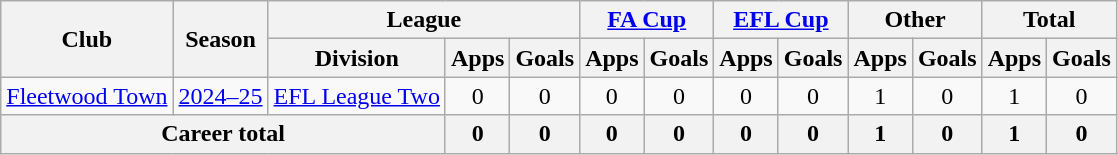<table class="wikitable" style="text-align:center;">
<tr>
<th rowspan="2">Club</th>
<th rowspan="2">Season</th>
<th colspan="3">League</th>
<th colspan="2"><a href='#'>FA Cup</a></th>
<th colspan="2"><a href='#'>EFL Cup</a></th>
<th colspan="2">Other</th>
<th colspan="2">Total</th>
</tr>
<tr>
<th>Division</th>
<th>Apps</th>
<th>Goals</th>
<th>Apps</th>
<th>Goals</th>
<th>Apps</th>
<th>Goals</th>
<th>Apps</th>
<th>Goals</th>
<th>Apps</th>
<th>Goals</th>
</tr>
<tr>
<td><a href='#'>Fleetwood Town</a></td>
<td><a href='#'>2024–25</a></td>
<td><a href='#'>EFL League Two</a></td>
<td>0</td>
<td>0</td>
<td>0</td>
<td>0</td>
<td>0</td>
<td>0</td>
<td>1</td>
<td>0</td>
<td>1</td>
<td>0</td>
</tr>
<tr>
<th colspan="3">Career total</th>
<th>0</th>
<th>0</th>
<th>0</th>
<th>0</th>
<th>0</th>
<th>0</th>
<th>1</th>
<th>0</th>
<th>1</th>
<th>0</th>
</tr>
</table>
